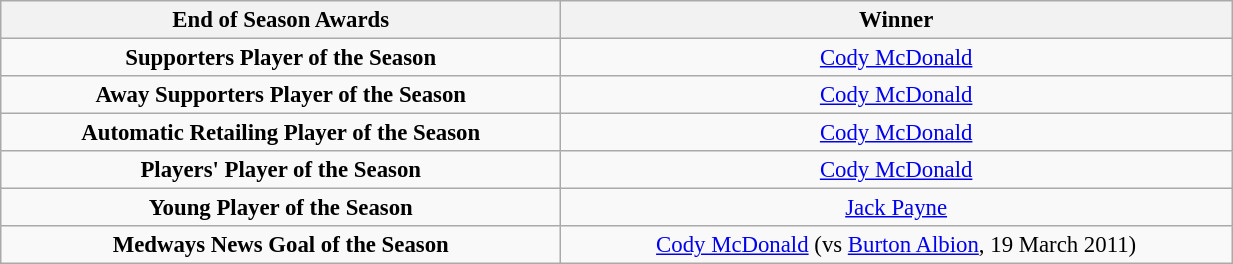<table class="wikitable" style="text-align:center; font-size:95%;width:65%; text-align:left">
<tr>
<th><strong>End of Season Awards</strong></th>
<th><strong>Winner</strong></th>
</tr>
<tr --->
<td align="center"><strong>Supporters Player of the Season</strong></td>
<td align="center"><a href='#'>Cody McDonald</a></td>
</tr>
<tr --->
<td align="center"><strong>Away Supporters Player of the Season</strong></td>
<td align="center"><a href='#'>Cody McDonald</a></td>
</tr>
<tr --->
<td align="center"><strong>Automatic Retailing Player of the Season</strong></td>
<td align="center"><a href='#'>Cody McDonald</a></td>
</tr>
<tr --->
<td align="center"><strong>Players' Player of the Season</strong></td>
<td align="center"><a href='#'>Cody McDonald</a></td>
</tr>
<tr --->
<td align="center"><strong>Young Player of the Season</strong></td>
<td align="center"><a href='#'>Jack Payne</a></td>
</tr>
<tr --->
<td align="center"><strong>Medways News Goal of the Season</strong></td>
<td align="center"><a href='#'>Cody McDonald</a> (vs <a href='#'>Burton Albion</a>, 19 March 2011)</td>
</tr>
</table>
